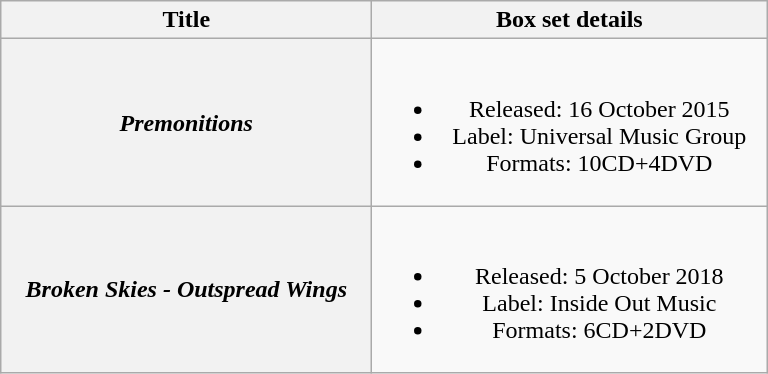<table class="wikitable plainrowheaders" style="text-align:center;">
<tr>
<th scope="col" style="width:15em;">Title</th>
<th scope="col" style="width:16em;">Box set details</th>
</tr>
<tr>
<th scope="row"><em>Premonitions</em></th>
<td><br><ul><li>Released: 16 October 2015</li><li>Label: Universal Music Group</li><li>Formats: 10CD+4DVD</li></ul></td>
</tr>
<tr>
<th scope="row"><em>Broken Skies - Outspread Wings</em></th>
<td><br><ul><li>Released: 5 October 2018</li><li>Label: Inside Out Music</li><li>Formats: 6CD+2DVD</li></ul></td>
</tr>
</table>
